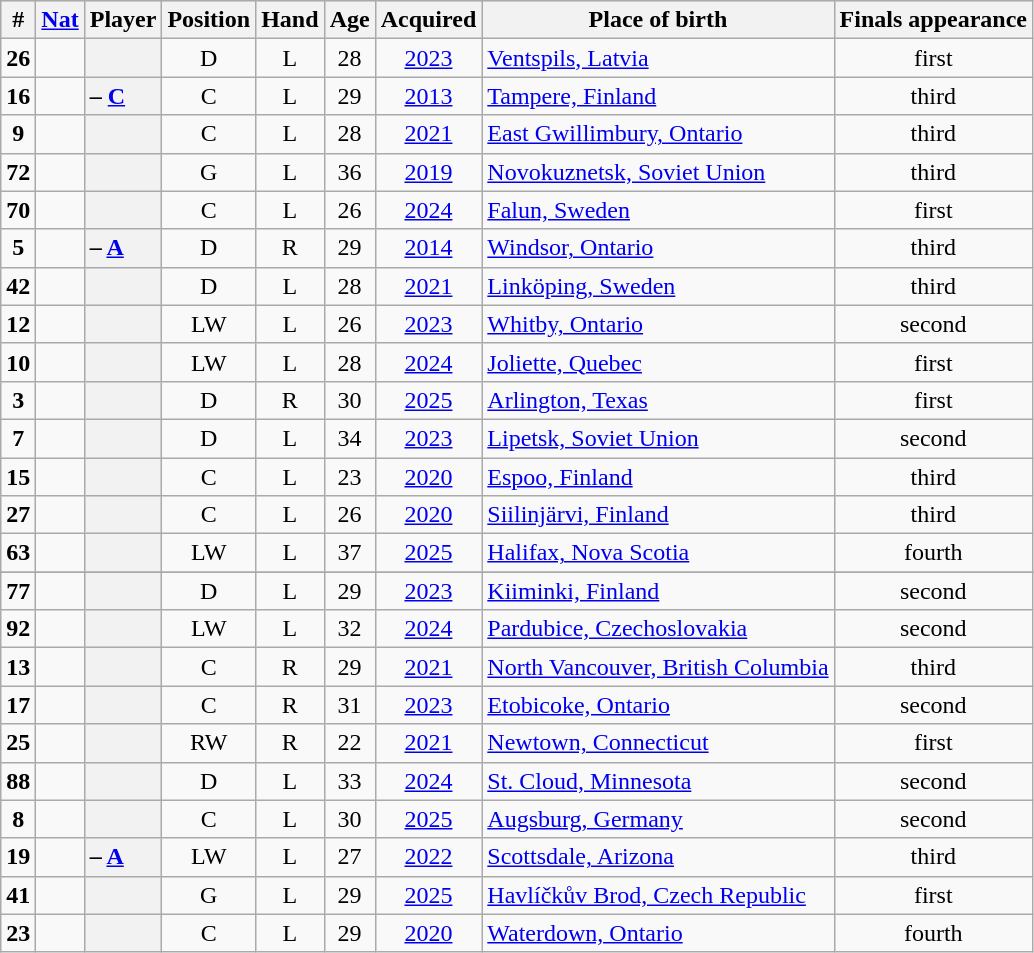<table class="sortable wikitable plainrowheaders" style="text-align:center;">
<tr style="background:#ddd;">
<th>#</th>
<th><a href='#'>Nat</a></th>
<th>Player</th>
<th>Position</th>
<th>Hand</th>
<th>Age</th>
<th>Acquired</th>
<th>Place of birth</th>
<th>Finals appearance</th>
</tr>
<tr>
<td><strong>26</strong></td>
<td></td>
<th scope="row" style="text-align:left;"></th>
<td>D</td>
<td>L</td>
<td>28</td>
<td><a href='#'>2023</a></td>
<td style="text-align:left;"><a href='#'>Ventspils, Latvia</a></td>
<td>first</td>
</tr>
<tr>
<td><strong>16</strong></td>
<td></td>
<th scope="row" style="text-align:left;"> – <strong><a href='#'>C</a></strong></th>
<td>C</td>
<td>L</td>
<td>29</td>
<td><a href='#'>2013</a></td>
<td style="text-align:left;"><a href='#'>Tampere, Finland</a></td>
<td>third </td>
</tr>
<tr>
<td><strong>9</strong></td>
<td></td>
<th scope="row" style="text-align:left;"></th>
<td>C</td>
<td>L</td>
<td>28</td>
<td><a href='#'>2021</a></td>
<td style="text-align:left;"><a href='#'>East Gwillimbury, Ontario</a></td>
<td>third </td>
</tr>
<tr>
<td><strong>72</strong></td>
<td></td>
<th scope="row" style="text-align:left;"></th>
<td>G</td>
<td>L</td>
<td>36</td>
<td><a href='#'>2019</a></td>
<td style="text-align:left;"><a href='#'>Novokuznetsk, Soviet Union</a></td>
<td>third </td>
</tr>
<tr>
<td><strong>70</strong></td>
<td></td>
<th scope="row" style="text-align:left;"></th>
<td>C</td>
<td>L</td>
<td>26</td>
<td><a href='#'>2024</a></td>
<td style="text-align:left;"><a href='#'>Falun, Sweden</a></td>
<td>first</td>
</tr>
<tr>
<td><strong>5</strong></td>
<td></td>
<th scope="row" style="text-align:left;"> – <strong><a href='#'>A</a></strong></th>
<td>D</td>
<td>R</td>
<td>29</td>
<td><a href='#'>2014</a></td>
<td style="text-align:left;"><a href='#'>Windsor, Ontario</a></td>
<td>third </td>
</tr>
<tr>
<td><strong>42</strong></td>
<td></td>
<th scope="row" style="text-align:left;"></th>
<td>D</td>
<td>L</td>
<td>28</td>
<td><a href='#'>2021</a></td>
<td style="text-align:left;"><a href='#'>Linköping, Sweden</a></td>
<td>third </td>
</tr>
<tr>
<td><strong>12</strong></td>
<td></td>
<th scope="row" style="text-align:left;"></th>
<td>LW</td>
<td>L</td>
<td>26</td>
<td><a href='#'>2023</a></td>
<td style="text-align:left;"><a href='#'>Whitby, Ontario</a></td>
<td>second </td>
</tr>
<tr>
<td><strong>10</strong></td>
<td></td>
<th scope="row" style="text-align:left;"></th>
<td>LW</td>
<td>L</td>
<td>28</td>
<td><a href='#'>2024</a></td>
<td style="text-align:left;"><a href='#'>Joliette, Quebec</a></td>
<td>first</td>
</tr>
<tr>
<td><strong>3</strong></td>
<td></td>
<th scope="row" style="text-align:left;"></th>
<td>D</td>
<td>R</td>
<td>30</td>
<td><a href='#'>2025</a></td>
<td style="text-align:left;"><a href='#'>Arlington, Texas</a></td>
<td>first</td>
</tr>
<tr>
<td><strong>7</strong></td>
<td></td>
<th scope="row" style="text-align:left;"></th>
<td>D</td>
<td>L</td>
<td>34</td>
<td><a href='#'>2023</a></td>
<td style="text-align:left;"><a href='#'>Lipetsk, Soviet Union</a></td>
<td>second </td>
</tr>
<tr>
<td><strong>15</strong></td>
<td></td>
<th scope="row" style="text-align:left;"></th>
<td>C</td>
<td>L</td>
<td>23</td>
<td><a href='#'>2020</a></td>
<td style="text-align:left;"><a href='#'>Espoo, Finland</a></td>
<td>third </td>
</tr>
<tr>
<td><strong>27</strong></td>
<td></td>
<th scope="row" style="text-align:left;"></th>
<td>C</td>
<td>L</td>
<td>26</td>
<td><a href='#'>2020</a></td>
<td style="text-align:left;"><a href='#'>Siilinjärvi, Finland</a></td>
<td>third </td>
</tr>
<tr>
<td><strong>63</strong></td>
<td></td>
<th scope="row" style="text-align:left;"></th>
<td>LW</td>
<td>L</td>
<td>37</td>
<td><a href='#'>2025</a></td>
<td style="text-align:left;"><a href='#'>Halifax, Nova Scotia</a></td>
<td>fourth </td>
</tr>
<tr>
</tr>
<tr>
<td><strong>77</strong></td>
<td></td>
<th scope="row" style="text-align:left;"></th>
<td>D</td>
<td>L</td>
<td>29</td>
<td><a href='#'>2023</a></td>
<td style="text-align:left;"><a href='#'>Kiiminki, Finland</a></td>
<td>second </td>
</tr>
<tr>
<td><strong>92</strong></td>
<td></td>
<th scope="row" style="text-align:left;"></th>
<td>LW</td>
<td>L</td>
<td>32</td>
<td><a href='#'>2024</a></td>
<td style="text-align:left;"><a href='#'>Pardubice, Czechoslovakia</a></td>
<td>second </td>
</tr>
<tr>
<td><strong>13</strong></td>
<td></td>
<th scope="row" style="text-align:left;"></th>
<td>C</td>
<td>R</td>
<td>29</td>
<td><a href='#'>2021</a></td>
<td style="text-align:left;"><a href='#'>North Vancouver, British Columbia</a></td>
<td>third </td>
</tr>
<tr>
<td><strong>17</strong></td>
<td></td>
<th scope="row" style="text-align:left;"></th>
<td>C</td>
<td>R</td>
<td>31</td>
<td><a href='#'>2023</a></td>
<td style="text-align:left;"><a href='#'>Etobicoke, Ontario</a></td>
<td>second </td>
</tr>
<tr>
<td><strong>25</strong></td>
<td></td>
<th scope="row" style="text-align:left;"></th>
<td>RW</td>
<td>R</td>
<td>22</td>
<td><a href='#'>2021</a></td>
<td style="text-align:left;"><a href='#'>Newtown, Connecticut</a></td>
<td>first</td>
</tr>
<tr>
<td><strong>88</strong></td>
<td></td>
<th scope="row" style="text-align:left;"></th>
<td>D</td>
<td>L</td>
<td>33</td>
<td><a href='#'>2024</a></td>
<td style="text-align:left;"><a href='#'>St. Cloud, Minnesota</a></td>
<td>second </td>
</tr>
<tr>
<td><strong>8</strong></td>
<td></td>
<th scope="row" style="text-align:left;"></th>
<td>C</td>
<td>L</td>
<td>30</td>
<td><a href='#'>2025</a></td>
<td style="text-align:left;"><a href='#'>Augsburg, Germany</a></td>
<td>second </td>
</tr>
<tr>
<td><strong>19</strong></td>
<td></td>
<th scope="row" style="text-align:left;"> – <strong><a href='#'>A</a></strong></th>
<td>LW</td>
<td>L</td>
<td>27</td>
<td><a href='#'>2022</a></td>
<td style="text-align:left;"><a href='#'>Scottsdale, Arizona</a></td>
<td>third </td>
</tr>
<tr>
<td><strong>41</strong></td>
<td></td>
<th scope="row" style="text-align:left;"></th>
<td>G</td>
<td>L</td>
<td>29</td>
<td><a href='#'>2025</a></td>
<td style="text-align:left;"><a href='#'>Havlíčkův Brod, Czech Republic</a></td>
<td>first</td>
</tr>
<tr>
<td><strong>23</strong></td>
<td></td>
<th scope="row" style="text-align:left;"></th>
<td>C</td>
<td>L</td>
<td>29</td>
<td><a href='#'>2020</a></td>
<td style="text-align:left;"><a href='#'>Waterdown, Ontario</a></td>
<td>fourth </td>
</tr>
</table>
